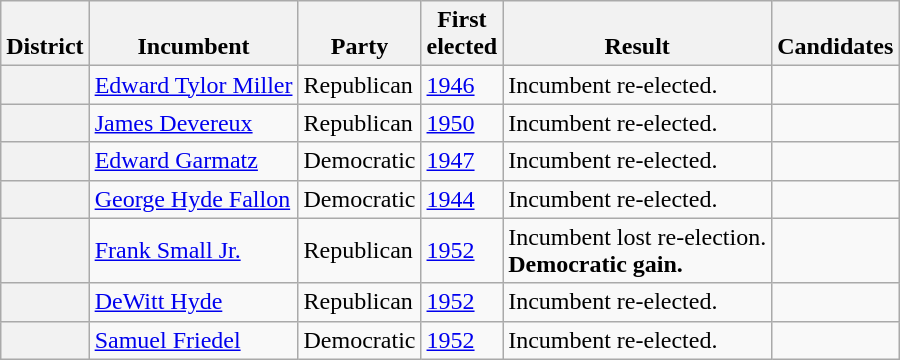<table class=wikitable>
<tr valign=bottom>
<th>District</th>
<th>Incumbent</th>
<th>Party</th>
<th>First<br>elected</th>
<th>Result</th>
<th>Candidates</th>
</tr>
<tr>
<th></th>
<td><a href='#'>Edward Tylor Miller</a></td>
<td>Republican</td>
<td><a href='#'>1946</a></td>
<td>Incumbent re-elected.</td>
<td nowrap></td>
</tr>
<tr>
<th></th>
<td><a href='#'>James Devereux</a></td>
<td>Republican</td>
<td><a href='#'>1950</a></td>
<td>Incumbent re-elected.</td>
<td nowrap></td>
</tr>
<tr>
<th></th>
<td><a href='#'>Edward Garmatz</a></td>
<td>Democratic</td>
<td><a href='#'>1947</a></td>
<td>Incumbent re-elected.</td>
<td nowrap></td>
</tr>
<tr>
<th></th>
<td><a href='#'>George Hyde Fallon</a></td>
<td>Democratic</td>
<td><a href='#'>1944</a></td>
<td>Incumbent re-elected.</td>
<td nowrap></td>
</tr>
<tr>
<th></th>
<td><a href='#'>Frank Small Jr.</a></td>
<td>Republican</td>
<td><a href='#'>1952</a></td>
<td>Incumbent lost re-election.<br><strong>Democratic gain.</strong></td>
<td nowrap></td>
</tr>
<tr>
<th></th>
<td><a href='#'>DeWitt Hyde</a></td>
<td>Republican</td>
<td><a href='#'>1952</a></td>
<td>Incumbent re-elected.</td>
<td nowrap></td>
</tr>
<tr>
<th></th>
<td><a href='#'>Samuel Friedel</a></td>
<td>Democratic</td>
<td><a href='#'>1952</a></td>
<td>Incumbent re-elected.</td>
<td nowrap></td>
</tr>
</table>
